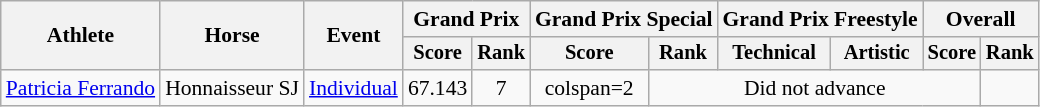<table class=wikitable style="font-size:90%; text-align:center;">
<tr>
<th rowspan=2>Athlete</th>
<th rowspan=2>Horse</th>
<th rowspan=2>Event</th>
<th colspan=2>Grand Prix</th>
<th colspan=2>Grand Prix Special</th>
<th colspan=2>Grand Prix Freestyle</th>
<th colspan=2>Overall</th>
</tr>
<tr style=font-size:95%>
<th>Score</th>
<th>Rank</th>
<th>Score</th>
<th>Rank</th>
<th>Technical</th>
<th>Artistic</th>
<th>Score</th>
<th>Rank</th>
</tr>
<tr>
<td align=left><a href='#'>Patricia Ferrando</a></td>
<td align=left>Honnaisseur SJ</td>
<td rowspan=3 align=left><a href='#'>Individual</a></td>
<td>67.143</td>
<td>7</td>
<td>colspan=2 </td>
<td colspan=4>Did not advance</td>
</tr>
</table>
